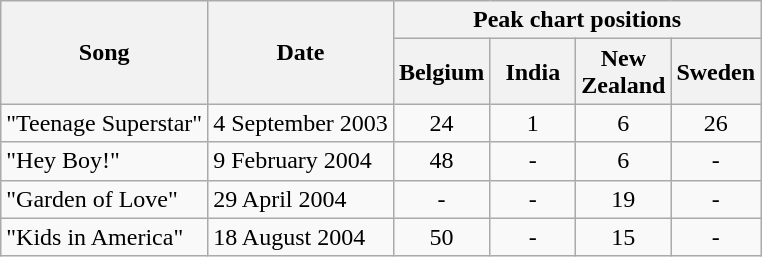<table class="wikitable">
<tr>
<th rowspan="2">Song</th>
<th rowspan="2">Date</th>
<th colspan="4">Peak chart positions</th>
</tr>
<tr>
<th width="50">Belgium</th>
<th width="50">India</th>
<th width="50">New Zealand</th>
<th width="50">Sweden</th>
</tr>
<tr>
<td>"Teenage Superstar"</td>
<td>4 September 2003</td>
<td align="center">24</td>
<td align="center">1</td>
<td align="center">6</td>
<td align="center">26</td>
</tr>
<tr>
<td>"Hey Boy!"</td>
<td>9 February 2004</td>
<td align="center">48</td>
<td align="center">-</td>
<td align="center">6</td>
<td align="center">-</td>
</tr>
<tr>
<td>"Garden of Love"</td>
<td>29 April 2004</td>
<td align="center">-</td>
<td align="center">-</td>
<td align="center">19</td>
<td align="center">-</td>
</tr>
<tr>
<td>"Kids in America"</td>
<td>18 August 2004</td>
<td align="center">50</td>
<td align="center">-</td>
<td align="center">15</td>
<td align="center">-</td>
</tr>
</table>
